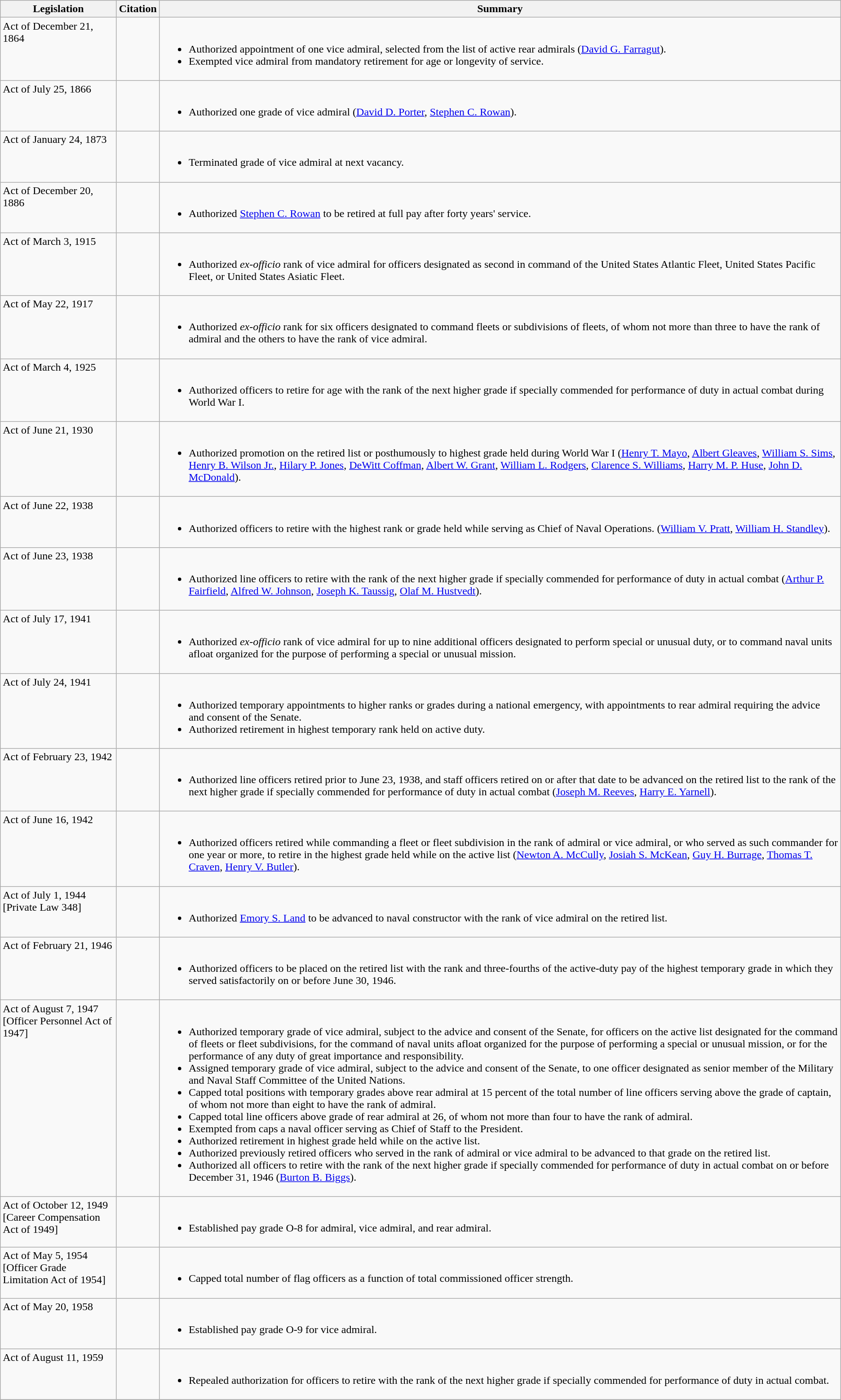<table class="wikitable">
<tr>
<th width = 165>Legislation</th>
<th>Citation</th>
<th>Summary</th>
</tr>
<tr valign=top>
<td>Act of December 21, 1864</td>
<td> </td>
<td><br><ul><li>Authorized appointment of one vice admiral, selected from the list of active rear admirals (<a href='#'>David G. Farragut</a>).</li><li>Exempted vice admiral from mandatory retirement for age or longevity of service.</li></ul></td>
</tr>
<tr valign=top>
<td>Act of July 25, 1866</td>
<td> </td>
<td><br><ul><li>Authorized one grade of vice admiral (<a href='#'>David D. Porter</a>, <a href='#'>Stephen C. Rowan</a>).</li></ul></td>
</tr>
<tr valign=top>
<td>Act of January 24, 1873</td>
<td> </td>
<td><br><ul><li>Terminated grade of vice admiral at next vacancy.</li></ul></td>
</tr>
<tr valign=top>
<td>Act of December 20, 1886</td>
<td> </td>
<td><br><ul><li>Authorized <a href='#'>Stephen C. Rowan</a> to be retired at full pay after forty years' service.</li></ul></td>
</tr>
<tr valign=top>
<td>Act of March 3, 1915</td>
<td> </td>
<td><br><ul><li>Authorized <em>ex-officio</em> rank of vice admiral for officers designated as second in command of the United States Atlantic Fleet, United States Pacific Fleet, or United States Asiatic Fleet.</li></ul></td>
</tr>
<tr valign=top>
<td>Act of May 22, 1917</td>
<td> </td>
<td><br><ul><li>Authorized <em>ex-officio</em> rank for six officers designated to command fleets or subdivisions of fleets, of whom not more than three to have the rank of admiral and the others to have the rank of vice admiral.</li></ul></td>
</tr>
<tr valign=top>
<td>Act of March 4, 1925</td>
<td> </td>
<td><br><ul><li>Authorized officers to retire for age with the rank of the next higher grade if specially commended for performance of duty in actual combat during World War I.</li></ul></td>
</tr>
<tr valign=top>
<td>Act of June 21, 1930</td>
<td> </td>
<td><br><ul><li>Authorized promotion on the retired list or posthumously to highest grade held during World War I (<a href='#'>Henry T. Mayo</a>, <a href='#'>Albert Gleaves</a>, <a href='#'>William S. Sims</a>, <a href='#'>Henry B. Wilson Jr.</a>, <a href='#'>Hilary P. Jones</a>, <a href='#'>DeWitt Coffman</a>, <a href='#'>Albert W. Grant</a>, <a href='#'>William L. Rodgers</a>, <a href='#'>Clarence S. Williams</a>, <a href='#'>Harry M. P. Huse</a>, <a href='#'>John D. McDonald</a>).</li></ul></td>
</tr>
<tr valign=top>
<td>Act of June 22, 1938</td>
<td> </td>
<td><br><ul><li>Authorized officers to retire with the highest rank or grade held while serving as Chief of Naval Operations. (<a href='#'>William V. Pratt</a>, <a href='#'>William H. Standley</a>).</li></ul></td>
</tr>
<tr valign=top>
<td>Act of June 23, 1938</td>
<td> </td>
<td><br><ul><li>Authorized line officers to retire with the rank of the next higher grade if specially commended for performance of duty in actual combat (<a href='#'>Arthur P. Fairfield</a>, <a href='#'>Alfred W. Johnson</a>, <a href='#'>Joseph K. Taussig</a>, <a href='#'>Olaf M. Hustvedt</a>).</li></ul></td>
</tr>
<tr valign=top>
<td>Act of July 17, 1941</td>
<td> </td>
<td><br><ul><li>Authorized <em>ex-officio</em> rank of vice admiral for up to nine additional officers designated to perform special or unusual duty, or to command naval units afloat organized for the purpose of performing a special or unusual mission.</li></ul></td>
</tr>
<tr valign=top>
<td>Act of July 24, 1941</td>
<td> </td>
<td><br><ul><li>Authorized temporary appointments to higher ranks or grades during a national emergency, with appointments to rear admiral requiring the advice and consent of the Senate.</li><li>Authorized retirement in highest temporary rank held on active duty.</li></ul></td>
</tr>
<tr valign=top>
<td>Act of February 23, 1942</td>
<td> </td>
<td><br><ul><li>Authorized line officers retired prior to June 23, 1938, and staff officers retired on or after that date to be advanced on the retired list to the rank of the next higher grade if specially commended for performance of duty in actual combat (<a href='#'>Joseph M. Reeves</a>, <a href='#'>Harry E. Yarnell</a>).</li></ul></td>
</tr>
<tr valign=top>
<td>Act of June 16, 1942</td>
<td> </td>
<td><br><ul><li>Authorized officers retired while commanding a fleet or fleet subdivision in the rank of admiral or vice admiral, or who served as such commander for one year or more, to retire in the highest grade held while on the active list (<a href='#'>Newton A. McCully</a>, <a href='#'>Josiah S. McKean</a>, <a href='#'>Guy H. Burrage</a>, <a href='#'>Thomas T. Craven</a>, <a href='#'>Henry V. Butler</a>).</li></ul></td>
</tr>
<tr valign=top>
<td>Act of July 1, 1944<br>[Private Law 348]</td>
<td> </td>
<td><br><ul><li>Authorized <a href='#'>Emory S. Land</a> to be advanced to naval constructor with the rank of vice admiral on the retired list.</li></ul></td>
</tr>
<tr valign=top>
<td>Act of February 21, 1946</td>
<td> </td>
<td><br><ul><li>Authorized officers to be placed on the retired list with the rank and three-fourths of the active-duty pay of the highest temporary grade in which they served satisfactorily on or before June 30, 1946.</li></ul></td>
</tr>
<tr valign=top>
<td>Act of August 7, 1947<br>[Officer Personnel Act of 1947]</td>
<td> </td>
<td><br><ul><li>Authorized temporary grade of vice admiral, subject to the advice and consent of the Senate, for officers on the active list designated for the command of fleets or fleet subdivisions, for the command of naval units afloat organized for the purpose of performing a special or unusual mission, or for the performance of any duty of great importance and responsibility.</li><li>Assigned temporary grade of vice admiral, subject to the advice and consent of the Senate, to one officer designated as senior member of the Military and Naval Staff Committee of the United Nations.</li><li>Capped total positions with temporary grades above rear admiral at 15 percent of the total number of line officers serving above the grade of captain, of whom not more than eight to have the rank of admiral.</li><li>Capped total line officers above grade of rear admiral at 26, of whom not more than four to have the rank of admiral.</li><li>Exempted from caps a naval officer serving as Chief of Staff to the President.</li><li>Authorized retirement in highest grade held while on the active list.</li><li>Authorized previously retired officers who served in the rank of admiral or vice admiral to be advanced to that grade on the retired list.</li><li>Authorized all officers to retire with the rank of the next higher grade if specially commended for performance of duty in actual combat on or before December 31, 1946 (<a href='#'>Burton B. Biggs</a>).</li></ul></td>
</tr>
<tr valign=top>
<td>Act of October 12, 1949<br>[Career Compensation Act of 1949]</td>
<td> </td>
<td><br><ul><li>Established pay grade O-8 for admiral, vice admiral, and rear admiral.</li></ul></td>
</tr>
<tr valign=top>
<td>Act of May 5, 1954<br>[Officer Grade Limitation Act of 1954]</td>
<td> </td>
<td><br><ul><li>Capped total number of flag officers as a function of total commissioned officer strength.</li></ul></td>
</tr>
<tr valign=top>
<td>Act of May 20, 1958</td>
<td> </td>
<td><br><ul><li>Established pay grade O-9 for vice admiral.</li></ul></td>
</tr>
<tr valign=top>
<td>Act of August 11, 1959</td>
<td> </td>
<td><br><ul><li>Repealed authorization for officers to retire with the rank of the next higher grade if specially commended for performance of duty in actual combat.</li></ul></td>
</tr>
<tr>
</tr>
</table>
